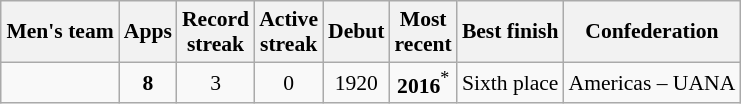<table class="wikitable" style="text-align: center; font-size: 90%; margin-left: 1em;">
<tr>
<th>Men's team</th>
<th>Apps</th>
<th>Record<br>streak</th>
<th>Active<br>streak</th>
<th>Debut</th>
<th>Most<br>recent</th>
<th>Best finish</th>
<th>Confederation</th>
</tr>
<tr>
<td style="text-align: left;"></td>
<td><strong>8</strong></td>
<td>3</td>
<td>0</td>
<td>1920</td>
<td><strong>2016</strong><sup>*</sup></td>
<td>Sixth place</td>
<td>Americas – UANA</td>
</tr>
</table>
